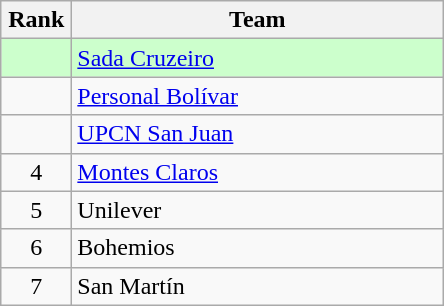<table class="wikitable" style="text-align: center;">
<tr>
<th width=40>Rank</th>
<th width=240>Team</th>
</tr>
<tr bgcolor=#ccffcc>
<td></td>
<td align=left> <a href='#'>Sada Cruzeiro</a></td>
</tr>
<tr>
<td></td>
<td align=left> <a href='#'>Personal Bolívar</a></td>
</tr>
<tr>
<td></td>
<td align=left> <a href='#'>UPCN San Juan</a></td>
</tr>
<tr>
<td>4</td>
<td align=left> <a href='#'>Montes Claros</a></td>
</tr>
<tr>
<td>5</td>
<td align=left> Unilever</td>
</tr>
<tr>
<td>6</td>
<td align=left> Bohemios</td>
</tr>
<tr>
<td>7</td>
<td align=left> San Martín</td>
</tr>
</table>
